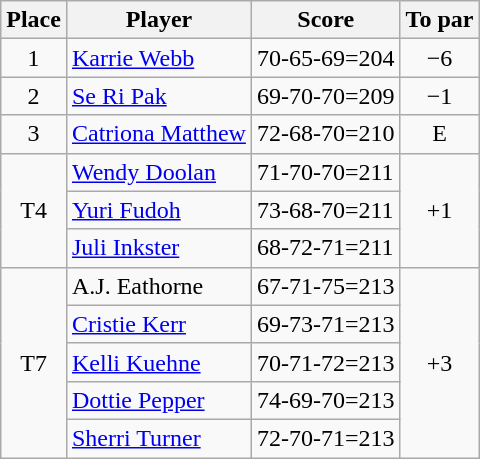<table class="wikitable">
<tr>
<th>Place</th>
<th>Player</th>
<th>Score</th>
<th>To par</th>
</tr>
<tr>
<td align=center>1</td>
<td> <a href='#'>Karrie Webb</a></td>
<td>70-65-69=204</td>
<td align=center>−6</td>
</tr>
<tr>
<td align=center>2</td>
<td> <a href='#'>Se Ri Pak</a></td>
<td>69-70-70=209</td>
<td align=center>−1</td>
</tr>
<tr>
<td align=center>3</td>
<td> <a href='#'>Catriona Matthew</a></td>
<td>72-68-70=210</td>
<td align=center>E</td>
</tr>
<tr>
<td align=center rowspan=3>T4</td>
<td> <a href='#'>Wendy Doolan</a></td>
<td>71-70-70=211</td>
<td rowspan=3 align=center>+1</td>
</tr>
<tr>
<td> <a href='#'>Yuri Fudoh</a></td>
<td>73-68-70=211</td>
</tr>
<tr>
<td> <a href='#'>Juli Inkster</a></td>
<td>68-72-71=211</td>
</tr>
<tr>
<td align=center rowspan=10>T7</td>
<td> A.J. Eathorne</td>
<td>67-71-75=213</td>
<td rowspan=10 align=center>+3</td>
</tr>
<tr>
<td> <a href='#'>Cristie Kerr</a></td>
<td>69-73-71=213</td>
</tr>
<tr>
<td> <a href='#'>Kelli Kuehne</a></td>
<td>70-71-72=213</td>
</tr>
<tr>
<td> <a href='#'>Dottie Pepper</a></td>
<td>74-69-70=213</td>
</tr>
<tr>
<td> <a href='#'>Sherri Turner</a></td>
<td>72-70-71=213</td>
</tr>
</table>
